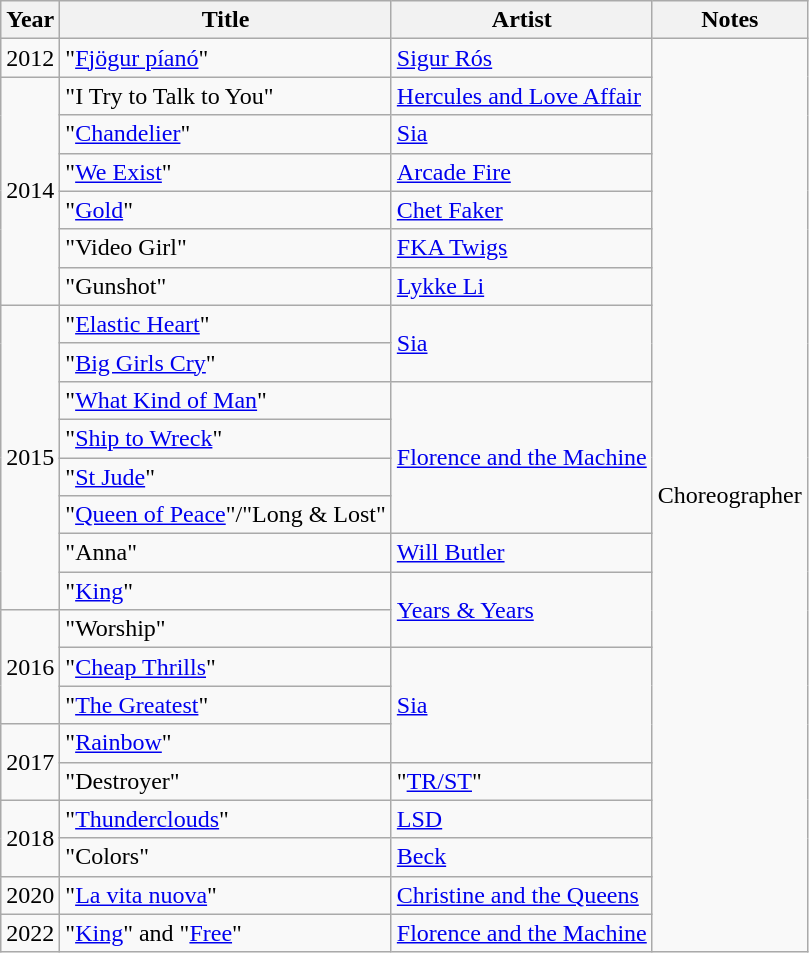<table class="wikitable sortable">
<tr>
<th>Year</th>
<th>Title</th>
<th>Artist</th>
<th>Notes</th>
</tr>
<tr>
<td>2012</td>
<td>"<a href='#'>Fjögur píanó</a>"</td>
<td><a href='#'>Sigur Rós</a></td>
<td rowspan=24>Choreographer</td>
</tr>
<tr>
<td rowspan=6>2014</td>
<td>"I Try to Talk to You"</td>
<td><a href='#'>Hercules and Love Affair</a></td>
</tr>
<tr>
<td>"<a href='#'>Chandelier</a>"</td>
<td><a href='#'>Sia</a></td>
</tr>
<tr>
<td>"<a href='#'>We Exist</a>"</td>
<td><a href='#'>Arcade Fire</a></td>
</tr>
<tr>
<td>"<a href='#'>Gold</a>"</td>
<td><a href='#'>Chet Faker</a></td>
</tr>
<tr>
<td>"Video Girl"</td>
<td><a href='#'>FKA Twigs</a></td>
</tr>
<tr>
<td>"Gunshot"</td>
<td><a href='#'>Lykke Li</a></td>
</tr>
<tr>
<td rowspan="8">2015</td>
<td>"<a href='#'>Elastic Heart</a>"</td>
<td rowspan="2"><a href='#'>Sia</a></td>
</tr>
<tr>
<td>"<a href='#'>Big Girls Cry</a>"</td>
</tr>
<tr>
<td>"<a href='#'>What Kind of Man</a>"</td>
<td rowspan="4"><a href='#'>Florence and the Machine</a></td>
</tr>
<tr>
<td>"<a href='#'>Ship to Wreck</a>"</td>
</tr>
<tr>
<td>"<a href='#'>St Jude</a>"</td>
</tr>
<tr>
<td>"<a href='#'>Queen of Peace</a>"/"Long & Lost"</td>
</tr>
<tr>
<td>"Anna"</td>
<td><a href='#'>Will Butler</a></td>
</tr>
<tr>
<td>"<a href='#'>King</a>"</td>
<td rowspan="2"><a href='#'>Years & Years</a></td>
</tr>
<tr>
<td rowspan=3>2016</td>
<td>"Worship"</td>
</tr>
<tr>
<td>"<a href='#'>Cheap Thrills</a>"</td>
<td rowspan=3><a href='#'>Sia</a></td>
</tr>
<tr>
<td>"<a href='#'>The Greatest</a>"</td>
</tr>
<tr>
<td rowspan=2>2017</td>
<td>"<a href='#'>Rainbow</a>"</td>
</tr>
<tr>
<td>"Destroyer"</td>
<td>"<a href='#'>TR/ST</a>"</td>
</tr>
<tr>
<td rowspan=2>2018</td>
<td>"<a href='#'>Thunderclouds</a>"</td>
<td><a href='#'>LSD</a></td>
</tr>
<tr>
<td>"Colors"</td>
<td><a href='#'>Beck</a></td>
</tr>
<tr>
<td>2020</td>
<td>"<a href='#'>La vita nuova</a>"</td>
<td><a href='#'>Christine and the Queens</a></td>
</tr>
<tr>
<td>2022</td>
<td>"<a href='#'>King</a>" and "<a href='#'>Free</a>"</td>
<td><a href='#'>Florence and the Machine</a></td>
</tr>
</table>
